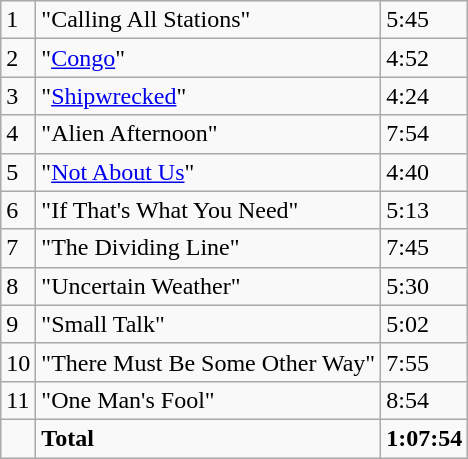<table class="wikitable">
<tr>
<td>1</td>
<td>"Calling All Stations"</td>
<td>5:45</td>
</tr>
<tr>
<td>2</td>
<td>"<a href='#'>Congo</a>"</td>
<td>4:52</td>
</tr>
<tr>
<td>3</td>
<td>"<a href='#'>Shipwrecked</a>"</td>
<td>4:24</td>
</tr>
<tr>
<td>4</td>
<td>"Alien Afternoon"</td>
<td>7:54</td>
</tr>
<tr>
<td>5</td>
<td>"<a href='#'>Not About Us</a>"</td>
<td>4:40</td>
</tr>
<tr>
<td>6</td>
<td>"If That's What You Need"</td>
<td>5:13</td>
</tr>
<tr>
<td>7</td>
<td>"The Dividing Line"</td>
<td>7:45</td>
</tr>
<tr>
<td>8</td>
<td>"Uncertain Weather"</td>
<td>5:30</td>
</tr>
<tr>
<td>9</td>
<td>"Small Talk"</td>
<td>5:02</td>
</tr>
<tr>
<td>10</td>
<td>"There Must Be Some Other Way"</td>
<td>7:55</td>
</tr>
<tr>
<td>11</td>
<td>"One Man's Fool"</td>
<td>8:54</td>
</tr>
<tr>
<td></td>
<td><strong>Total</strong></td>
<td><strong>1:07:54</strong></td>
</tr>
</table>
